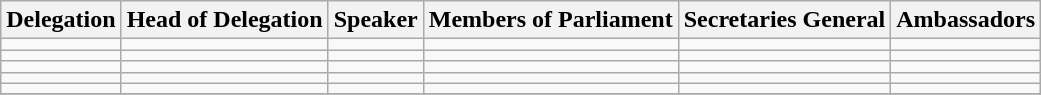<table class="wikitable">
<tr>
<th>Delegation</th>
<th>Head of Delegation</th>
<th>Speaker</th>
<th>Members of Parliament</th>
<th>Secretaries General</th>
<th>Ambassadors</th>
</tr>
<tr>
<td><strong></strong></td>
<td></td>
<td></td>
<td></td>
<td></td>
<td></td>
</tr>
<tr>
<td><strong></strong></td>
<td></td>
<td></td>
<td></td>
<td></td>
<td></td>
</tr>
<tr>
<td><strong></strong></td>
<td></td>
<td></td>
<td></td>
<td></td>
<td></td>
</tr>
<tr>
<td><strong></strong></td>
<td></td>
<td></td>
<td></td>
<td></td>
<td></td>
</tr>
<tr>
<td><strong></strong></td>
<td></td>
<td></td>
<td></td>
<td></td>
<td></td>
</tr>
<tr>
</tr>
</table>
